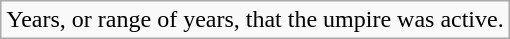<table class="wikitable">
<tr>
<td>Years, or range of years, that the umpire was active.</td>
</tr>
</table>
